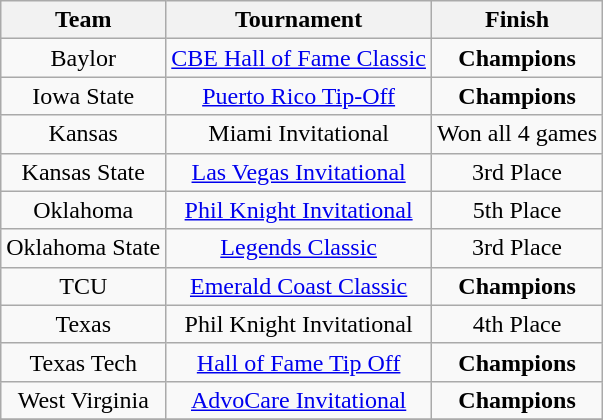<table class="wikitable">
<tr>
<th>Team</th>
<th>Tournament</th>
<th>Finish</th>
</tr>
<tr style="text-align:center;">
<td style=>Baylor</td>
<td><a href='#'>CBE Hall of Fame Classic</a></td>
<td><strong>Champions</strong></td>
</tr>
<tr style="text-align:center;">
<td style=>Iowa State</td>
<td><a href='#'>Puerto Rico Tip-Off</a></td>
<td><strong>Champions</strong></td>
</tr>
<tr style="text-align:center;">
<td style=>Kansas</td>
<td>Miami Invitational</td>
<td>Won all 4 games</td>
</tr>
<tr style="text-align:center;">
<td style=>Kansas State</td>
<td><a href='#'>Las Vegas Invitational</a></td>
<td>3rd Place</td>
</tr>
<tr style="text-align:center;">
<td style=>Oklahoma</td>
<td><a href='#'>Phil Knight Invitational</a></td>
<td>5th Place</td>
</tr>
<tr style="text-align:center;">
<td style=>Oklahoma State</td>
<td><a href='#'>Legends Classic</a></td>
<td>3rd Place</td>
</tr>
<tr style="text-align:center;">
<td style=>TCU</td>
<td><a href='#'>Emerald Coast Classic</a></td>
<td><strong>Champions</strong></td>
</tr>
<tr style="text-align:center;">
<td style=>Texas</td>
<td>Phil Knight Invitational</td>
<td>4th Place</td>
</tr>
<tr style="text-align:center;">
<td style=>Texas Tech</td>
<td><a href='#'>Hall of Fame Tip Off</a></td>
<td><strong>Champions</strong></td>
</tr>
<tr style="text-align:center;">
<td style=>West Virginia</td>
<td><a href='#'>AdvoCare Invitational</a></td>
<td><strong>Champions</strong></td>
</tr>
<tr>
</tr>
</table>
